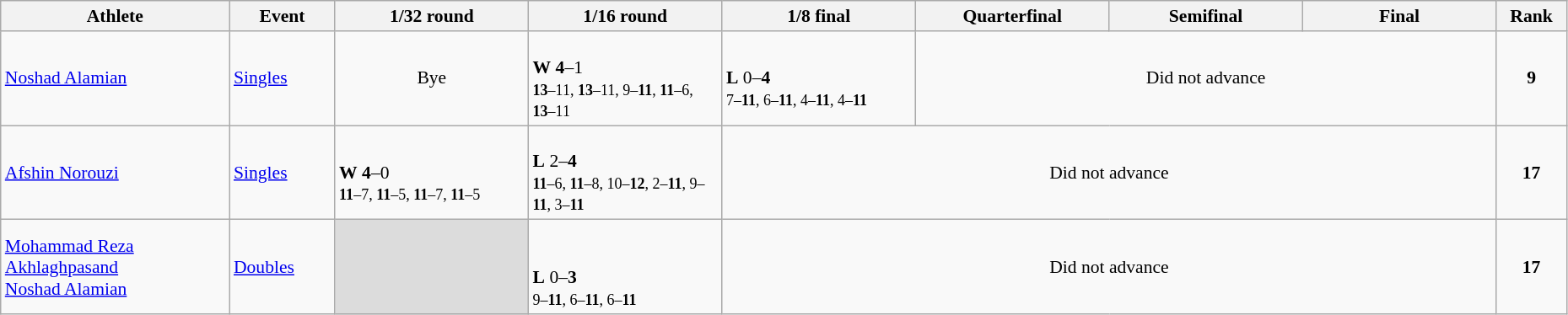<table class="wikitable" width="98%" style="text-align:left; font-size:90%">
<tr>
<th width="13%">Athlete</th>
<th width="6%">Event</th>
<th width="11%">1/32 round</th>
<th width="11%">1/16 round</th>
<th width="11%">1/8 final</th>
<th width="11%">Quarterfinal</th>
<th width="11%">Semifinal</th>
<th width="11%">Final</th>
<th width="4%">Rank</th>
</tr>
<tr>
<td><a href='#'>Noshad Alamian</a></td>
<td><a href='#'>Singles</a></td>
<td align="center">Bye</td>
<td><br><strong>W</strong> <strong>4</strong>–1<br><small><strong>13</strong>–11, <strong>13</strong>–11, 9–<strong>11</strong>, <strong>11</strong>–6, <strong>13</strong>–11</small></td>
<td><br><strong>L</strong> 0–<strong>4</strong><br><small>7–<strong>11</strong>, 6–<strong>11</strong>, 4–<strong>11</strong>, 4–<strong>11</strong></small></td>
<td colspan=3 align=center>Did not advance</td>
<td align="center"><strong>9</strong></td>
</tr>
<tr>
<td><a href='#'>Afshin Norouzi</a></td>
<td><a href='#'>Singles</a></td>
<td><br><strong>W</strong> <strong>4</strong>–0<br><small><strong>11</strong>–7, <strong>11</strong>–5, <strong>11</strong>–7, <strong>11</strong>–5</small></td>
<td><br><strong>L</strong> 2–<strong>4</strong><br><small><strong>11</strong>–6, <strong>11</strong>–8, 10–<strong>12</strong>, 2–<strong>11</strong>, 9–<strong>11</strong>, 3–<strong>11</strong></small></td>
<td colspan=4 align=center>Did not advance</td>
<td align="center"><strong>17</strong></td>
</tr>
<tr>
<td><a href='#'>Mohammad Reza Akhlaghpasand</a><br><a href='#'>Noshad Alamian</a></td>
<td><a href='#'>Doubles</a></td>
<td bgcolor=#DCDCDC></td>
<td><br><br><strong>L</strong> 0–<strong>3</strong><br><small>9–<strong>11</strong>, 6–<strong>11</strong>, 6–<strong>11</strong></small></td>
<td colspan=4 align=center>Did not advance</td>
<td align="center"><strong>17</strong></td>
</tr>
</table>
